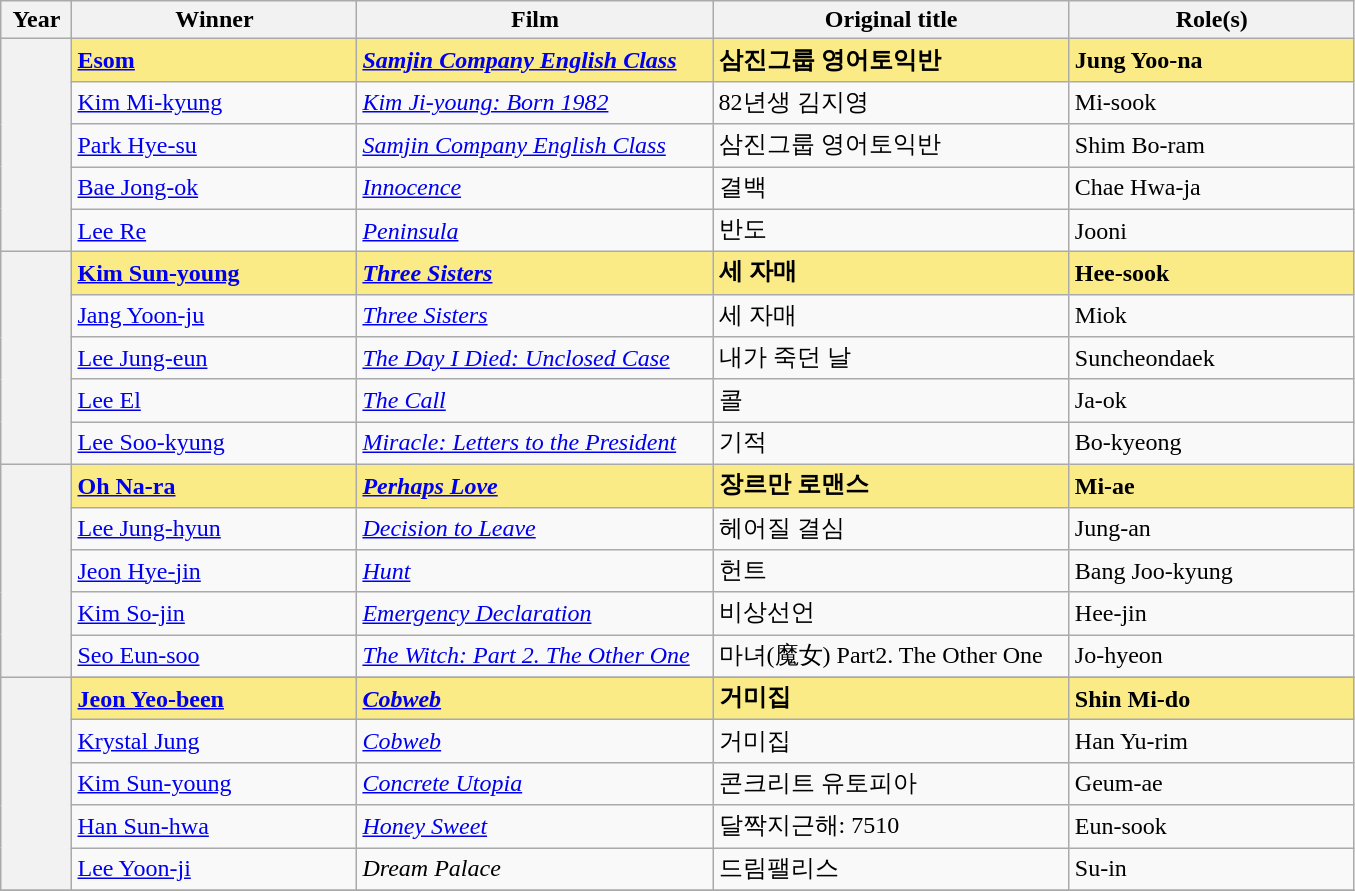<table class="wikitable">
<tr>
<th style="width:5%;">Year</th>
<th style="width:20%;">Winner</th>
<th style="width:25%;">Film</th>
<th style="width:25%;">Original title</th>
<th style="width:20%;">Role(s)</th>
</tr>
<tr>
<th rowspan="5"></th>
<td style="background:#FAEB86;"><strong><a href='#'>Esom</a></strong></td>
<td style="background:#FAEB86;"><strong><em><a href='#'>Samjin Company English Class</a></em></strong></td>
<td style="background:#FAEB86;"><strong>삼진그룹 영어토익반</strong></td>
<td style="background:#FAEB86;"><strong>Jung Yoo-na</strong></td>
</tr>
<tr>
<td><a href='#'>Kim Mi-kyung</a></td>
<td><em><a href='#'>Kim Ji-young: Born 1982</a></em></td>
<td>82년생 김지영</td>
<td>Mi-sook</td>
</tr>
<tr>
<td><a href='#'>Park Hye-su</a></td>
<td><em><a href='#'>Samjin Company English Class</a></em></td>
<td>삼진그룹 영어토익반</td>
<td>Shim Bo-ram</td>
</tr>
<tr>
<td><a href='#'>Bae Jong-ok</a></td>
<td><em><a href='#'>Innocence</a></em></td>
<td>결백</td>
<td>Chae Hwa-ja</td>
</tr>
<tr>
<td><a href='#'>Lee Re</a></td>
<td><a href='#'><em>Peninsula</em></a></td>
<td>반도</td>
<td>Jooni</td>
</tr>
<tr>
<th rowspan="5"></th>
<td style="background:#FAEB86;"><strong><a href='#'>Kim Sun-young</a></strong></td>
<td style="background:#FAEB86;"><strong><em><a href='#'>Three Sisters</a></em></strong></td>
<td style="background:#FAEB86;"><strong>세 자매</strong></td>
<td style="background:#FAEB86;"><strong>Hee-sook</strong></td>
</tr>
<tr>
<td><a href='#'>Jang Yoon-ju</a></td>
<td><em><a href='#'>Three Sisters</a></em></td>
<td>세 자매</td>
<td>Miok</td>
</tr>
<tr>
<td><a href='#'>Lee Jung-eun</a></td>
<td><em><a href='#'>The Day I Died: Unclosed Case</a></em></td>
<td>내가 죽던 날</td>
<td>Suncheondaek</td>
</tr>
<tr>
<td><a href='#'>Lee El</a></td>
<td><em><a href='#'>The Call</a></em></td>
<td>콜</td>
<td>Ja-ok</td>
</tr>
<tr>
<td><a href='#'>Lee Soo-kyung</a></td>
<td><em><a href='#'>Miracle: Letters to the President</a></em></td>
<td>기적</td>
<td>Bo-kyeong</td>
</tr>
<tr>
<th rowspan="5"></th>
<td style="background:#FAEB86;"><strong><a href='#'>Oh Na-ra</a></strong></td>
<td style="background:#FAEB86;"><strong><em><a href='#'>Perhaps Love</a></em></strong></td>
<td style="background:#FAEB86;"><strong>장르만 로맨스</strong></td>
<td style="background:#FAEB86;"><strong> Mi-ae</strong></td>
</tr>
<tr>
<td><a href='#'>Lee Jung-hyun</a></td>
<td><em><a href='#'>Decision to Leave</a></em></td>
<td>헤어질 결심</td>
<td>Jung-an</td>
</tr>
<tr>
<td><a href='#'>Jeon Hye-jin</a></td>
<td><em><a href='#'>Hunt</a></em></td>
<td>헌트</td>
<td>Bang Joo-kyung</td>
</tr>
<tr>
<td><a href='#'>Kim So-jin</a></td>
<td><em><a href='#'>Emergency Declaration</a></em></td>
<td>비상선언</td>
<td>Hee-jin</td>
</tr>
<tr>
<td><a href='#'>Seo Eun-soo</a></td>
<td><em><a href='#'>The Witch: Part 2. The Other One</a></em></td>
<td>마녀(魔女) Part2. The Other One</td>
<td>Jo-hyeon</td>
</tr>
<tr>
<th rowspan="6"></th>
</tr>
<tr style="background:#FAEB86;">
<td><strong><a href='#'>Jeon Yeo-been</a></strong></td>
<td><strong><em><a href='#'>Cobweb</a></em></strong></td>
<td><strong>거미집</strong></td>
<td><strong>Shin Mi-do</strong></td>
</tr>
<tr>
<td><a href='#'>Krystal Jung</a></td>
<td><em><a href='#'>Cobweb</a></em></td>
<td>거미집</td>
<td>Han Yu-rim</td>
</tr>
<tr>
<td><a href='#'>Kim Sun-young</a></td>
<td><em><a href='#'>Concrete Utopia</a></em></td>
<td>콘크리트 유토피아</td>
<td>Geum-ae</td>
</tr>
<tr>
<td><a href='#'>Han Sun-hwa</a></td>
<td><em><a href='#'>Honey Sweet</a></em></td>
<td>달짝지근해: 7510</td>
<td>Eun-sook</td>
</tr>
<tr>
<td><a href='#'>Lee Yoon-ji</a></td>
<td><em>Dream Palace</em></td>
<td>드림팰리스</td>
<td>Su-in</td>
</tr>
<tr>
</tr>
</table>
